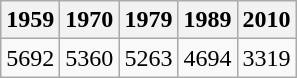<table class="wikitable">
<tr>
<th>1959</th>
<th>1970</th>
<th>1979</th>
<th>1989</th>
<th>2010</th>
</tr>
<tr>
<td>5692</td>
<td>5360</td>
<td>5263</td>
<td>4694</td>
<td>3319</td>
</tr>
</table>
